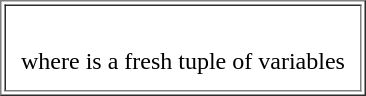<table border="1" cellpadding="10">
<tr>
<td><br>where  is a fresh tuple of variables</td>
</tr>
</table>
